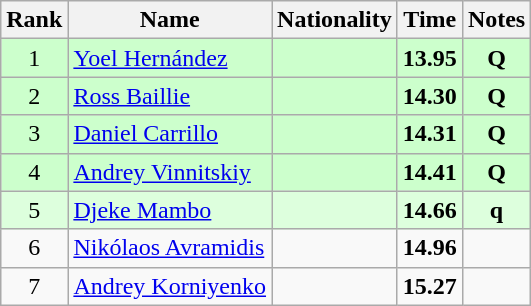<table class="wikitable sortable" style="text-align:center">
<tr>
<th>Rank</th>
<th>Name</th>
<th>Nationality</th>
<th>Time</th>
<th>Notes</th>
</tr>
<tr bgcolor=ccffcc>
<td>1</td>
<td align=left><a href='#'>Yoel Hernández</a></td>
<td align=left></td>
<td><strong>13.95</strong></td>
<td><strong>Q</strong></td>
</tr>
<tr bgcolor=ccffcc>
<td>2</td>
<td align=left><a href='#'>Ross Baillie</a></td>
<td align=left></td>
<td><strong>14.30</strong></td>
<td><strong>Q</strong></td>
</tr>
<tr bgcolor=ccffcc>
<td>3</td>
<td align=left><a href='#'>Daniel Carrillo</a></td>
<td align=left></td>
<td><strong>14.31</strong></td>
<td><strong>Q</strong></td>
</tr>
<tr bgcolor=ccffcc>
<td>4</td>
<td align=left><a href='#'>Andrey Vinnitskiy</a></td>
<td align=left></td>
<td><strong>14.41</strong></td>
<td><strong>Q</strong></td>
</tr>
<tr bgcolor=ddffdd>
<td>5</td>
<td align=left><a href='#'>Djeke Mambo</a></td>
<td align=left></td>
<td><strong>14.66</strong></td>
<td><strong>q</strong></td>
</tr>
<tr>
<td>6</td>
<td align=left><a href='#'>Nikólaos Avramidis</a></td>
<td align=left></td>
<td><strong>14.96</strong></td>
<td></td>
</tr>
<tr>
<td>7</td>
<td align=left><a href='#'>Andrey Korniyenko</a></td>
<td align=left></td>
<td><strong>15.27</strong></td>
<td></td>
</tr>
</table>
